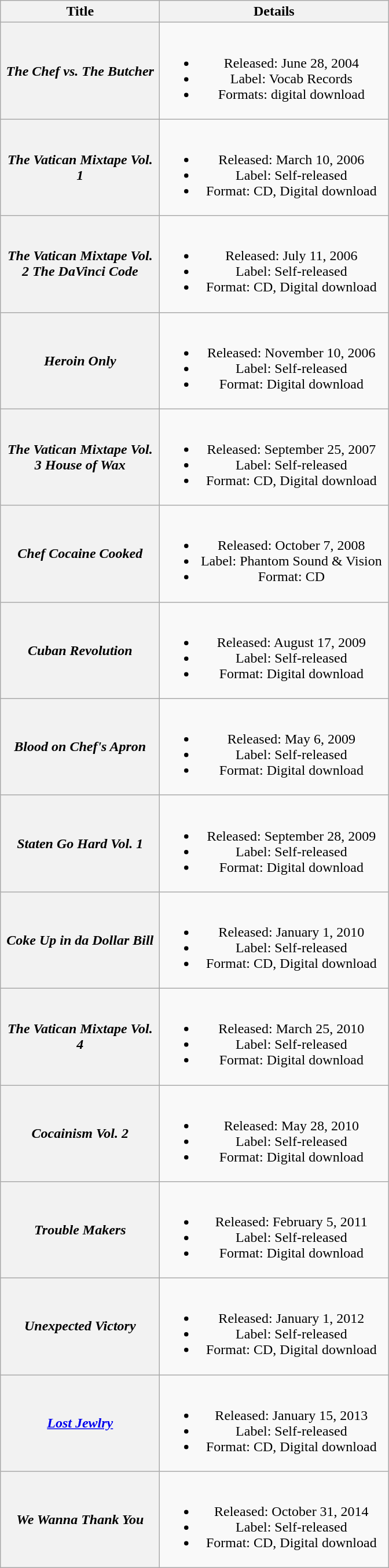<table class="wikitable plainrowheaders" style="text-align:center;">
<tr>
<th scope="col" style="width:11em;">Title</th>
<th scope="col" style="width:16em;">Details</th>
</tr>
<tr>
<th scope="row"><em>The Chef vs. The Butcher</em><br></th>
<td><br><ul><li>Released: June 28, 2004</li><li>Label: Vocab Records</li><li>Formats: digital download</li></ul></td>
</tr>
<tr>
<th scope="row"><em>The Vatican Mixtape Vol. 1</em><br></th>
<td><br><ul><li>Released: March 10, 2006</li><li>Label: Self-released</li><li>Format: CD, Digital download</li></ul></td>
</tr>
<tr>
<th scope="row"><em>The Vatican Mixtape Vol. 2 The DaVinci Code</em></th>
<td><br><ul><li>Released: July 11, 2006</li><li>Label: Self-released</li><li>Format: CD, Digital download</li></ul></td>
</tr>
<tr>
<th scope="row"><em>Heroin Only</em><br></th>
<td><br><ul><li>Released: November 10, 2006</li><li>Label: Self-released</li><li>Format: Digital download</li></ul></td>
</tr>
<tr>
<th scope="row"><em>The Vatican Mixtape Vol. 3 House of Wax</em></th>
<td><br><ul><li>Released: September 25, 2007</li><li>Label: Self-released</li><li>Format: CD, Digital download</li></ul></td>
</tr>
<tr>
<th scope="row"><em>Chef Cocaine Cooked</em></th>
<td><br><ul><li>Released: October 7, 2008</li><li>Label: Phantom Sound & Vision</li><li>Format: CD</li></ul></td>
</tr>
<tr>
<th scope="row"><em>Cuban Revolution</em></th>
<td><br><ul><li>Released: August 17, 2009</li><li>Label: Self-released</li><li>Format: Digital download</li></ul></td>
</tr>
<tr>
<th scope="row"><em>Blood on Chef's Apron</em><br></th>
<td><br><ul><li>Released: May 6, 2009</li><li>Label: Self-released</li><li>Format: Digital download</li></ul></td>
</tr>
<tr>
<th scope="row"><em>Staten Go Hard Vol. 1</em><br></th>
<td><br><ul><li>Released: September 28, 2009</li><li>Label: Self-released</li><li>Format: Digital download</li></ul></td>
</tr>
<tr>
<th scope="row"><em>Coke Up in da Dollar Bill</em><br></th>
<td><br><ul><li>Released: January 1, 2010</li><li>Label: Self-released</li><li>Format: CD, Digital download</li></ul></td>
</tr>
<tr>
<th scope="row"><em>The Vatican Mixtape Vol. 4</em><br></th>
<td><br><ul><li>Released: March 25, 2010</li><li>Label: Self-released</li><li>Format: Digital download</li></ul></td>
</tr>
<tr>
<th scope="row"><em>Cocainism Vol. 2</em><br></th>
<td><br><ul><li>Released: May 28, 2010</li><li>Label: Self-released</li><li>Format: Digital download</li></ul></td>
</tr>
<tr>
<th scope="row"><em>Trouble Makers</em><br></th>
<td><br><ul><li>Released: February 5, 2011</li><li>Label: Self-released</li><li>Format: Digital download</li></ul></td>
</tr>
<tr>
<th scope="row"><em>Unexpected Victory</em></th>
<td><br><ul><li>Released: January 1, 2012</li><li>Label: Self-released</li><li>Format: CD, Digital download</li></ul></td>
</tr>
<tr>
<th scope="row"><em><a href='#'>Lost Jewlry</a></em></th>
<td><br><ul><li>Released: January 15, 2013</li><li>Label: Self-released</li><li>Format: CD, Digital download</li></ul></td>
</tr>
<tr>
<th scope="row"><em>We Wanna Thank You</em></th>
<td><br><ul><li>Released: October 31, 2014</li><li>Label: Self-released</li><li>Format: CD, Digital download</li></ul></td>
</tr>
</table>
